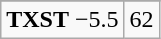<table class="wikitable">
<tr align="center">
</tr>
<tr align="center">
<td><strong>TXST</strong> −5.5</td>
<td>62</td>
</tr>
</table>
